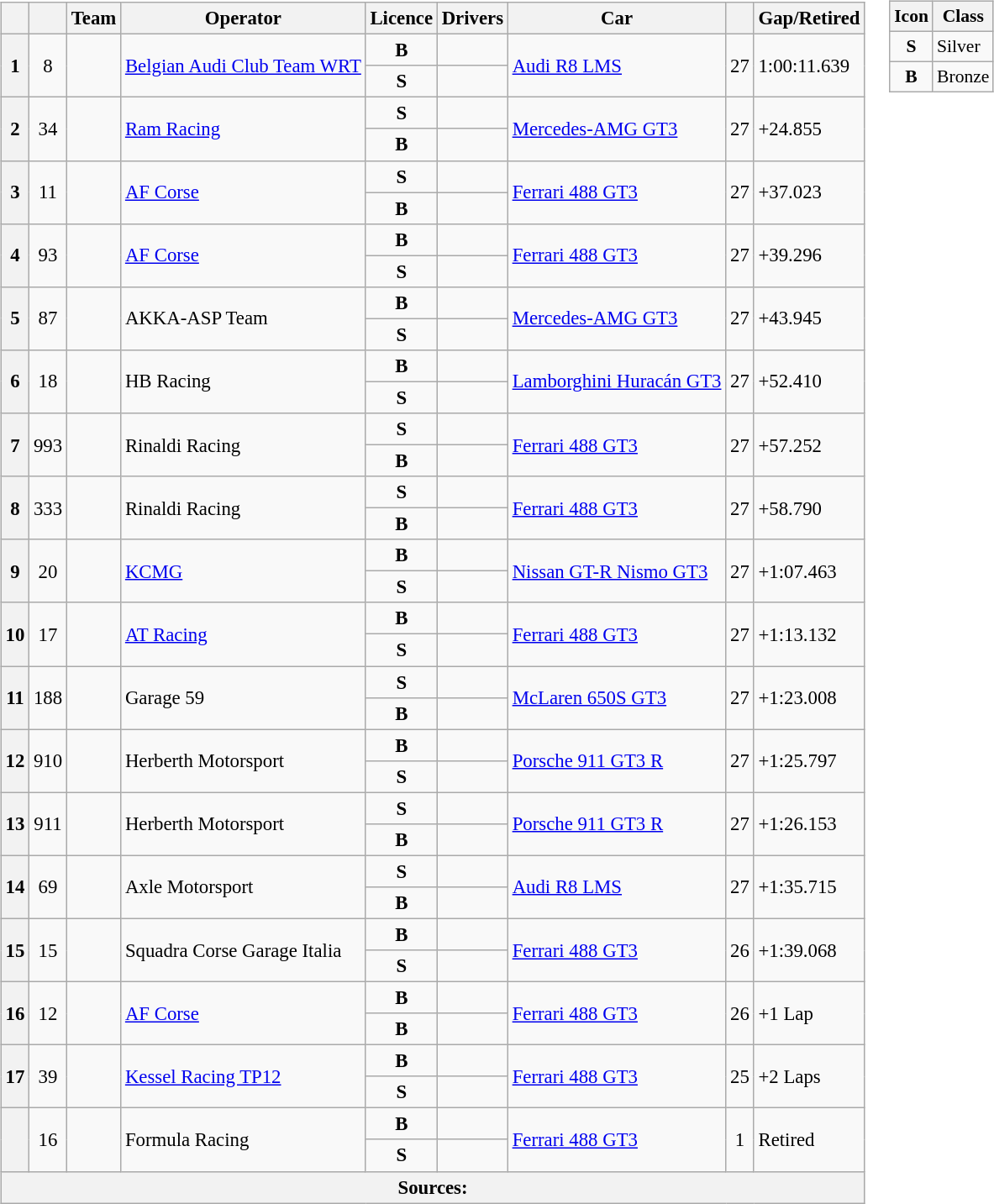<table>
<tr>
<td><br><table class="wikitable sortable" style="font-size: 95%;">
<tr>
<th scope="col"></th>
<th scope="col"></th>
<th scope="col">Team</th>
<th scope="col">Operator</th>
<th scope="col">Licence</th>
<th scope="col">Drivers</th>
<th scope="col">Car</th>
<th scope="col" class="unsortable"></th>
<th scope="col" class="unsortable">Gap/Retired</th>
</tr>
<tr>
<th rowspan="2" scope="row">1</th>
<td rowspan="2" align=center>8</td>
<td rowspan="2"></td>
<td rowspan="2"><a href='#'>Belgian Audi Club Team WRT</a></td>
<td align=center><strong><span>B</span></strong></td>
<td data-sort-value="DEN"></td>
<td rowspan="2"><a href='#'>Audi R8 LMS</a></td>
<td rowspan="2" align=center>27</td>
<td rowspan="2">1:00:11.639</td>
</tr>
<tr>
<td align=center><strong><span>S</span></strong></td>
<td data-sort-value="WEE"></td>
</tr>
<tr>
<th rowspan="2" scope="row">2</th>
<td rowspan="2" align=center>34</td>
<td rowspan="2"></td>
<td rowspan="2"><a href='#'>Ram Racing</a></td>
<td align=center><strong><span>S</span></strong></td>
<td data-sort-value="GUV"></td>
<td rowspan="2"><a href='#'>Mercedes-AMG GT3</a></td>
<td rowspan="2" align=center>27</td>
<td rowspan="2">+24.855</td>
</tr>
<tr>
<td align=center><strong><span>B</span></strong></td>
<td data-sort-value="YOL"></td>
</tr>
<tr>
<th rowspan="2" scope="row">3</th>
<td rowspan="2" align=center>11</td>
<td rowspan="2"></td>
<td rowspan="2"><a href='#'>AF Corse</a></td>
<td align=center><strong><span>S</span></strong></td>
<td data-sort-value="CRE"></td>
<td rowspan="2"><a href='#'>Ferrari 488 GT3</a></td>
<td rowspan="2" align=center>27</td>
<td rowspan="2">+37.023</td>
</tr>
<tr>
<td align=center><strong><span>B</span></strong></td>
<td data-sort-value="PER"></td>
</tr>
<tr>
<th rowspan="2" scope="row">4</th>
<td rowspan="2" align=center>93</td>
<td rowspan="2"></td>
<td rowspan="2"><a href='#'>AF Corse</a></td>
<td align=center><strong><span>B</span></strong></td>
<td data-sort-value="BUN"></td>
<td rowspan="2"><a href='#'>Ferrari 488 GT3</a></td>
<td rowspan="2" align=center>27</td>
<td rowspan="2">+39.296</td>
</tr>
<tr>
<td align=center><strong><span>S</span></strong></td>
<td data-sort-value="FRO"></td>
</tr>
<tr>
<th rowspan="2" scope="row">5</th>
<td rowspan="2" align=center>87</td>
<td rowspan="2"></td>
<td rowspan="2">AKKA-ASP Team</td>
<td align=center><strong><span>B</span></strong></td>
<td data-sort-value="BEA"></td>
<td rowspan="2"><a href='#'>Mercedes-AMG GT3</a></td>
<td rowspan="2" align=center>27</td>
<td rowspan="2">+43.945</td>
</tr>
<tr>
<td align=center><strong><span>S</span></strong></td>
<td data-sort-value="PLA"></td>
</tr>
<tr>
<th rowspan="2" scope="row">6</th>
<td rowspan="2" align=center>18</td>
<td rowspan="2"></td>
<td rowspan="2">HB Racing</td>
<td align=center><strong><span>B</span></strong></td>
<td data-sort-value="BAL"></td>
<td rowspan="2"><a href='#'>Lamborghini Huracán GT3</a></td>
<td rowspan="2" align=center>27</td>
<td rowspan="2">+52.410</td>
</tr>
<tr>
<td align=center><strong><span>S</span></strong></td>
<td data-sort-value="COM"></td>
</tr>
<tr>
<th rowspan="2" scope="row">7</th>
<td rowspan="2" align=center>993</td>
<td rowspan="2"></td>
<td rowspan="2">Rinaldi Racing</td>
<td align=center><strong><span>S</span></strong></td>
<td data-sort-value="BUL"></td>
<td rowspan="2"><a href='#'>Ferrari 488 GT3</a></td>
<td rowspan="2" align=center>27</td>
<td rowspan="2">+57.252</td>
</tr>
<tr>
<td align=center><strong><span>B</span></strong></td>
<td data-sort-value="SAL"></td>
</tr>
<tr>
<th rowspan="2" scope="row">8</th>
<td rowspan="2" align=center>333</td>
<td rowspan="2"></td>
<td rowspan="2">Rinaldi Racing</td>
<td align=center><strong><span>S</span></strong></td>
<td data-sort-value="BAS"></td>
<td rowspan="2"><a href='#'>Ferrari 488 GT3</a></td>
<td rowspan="2" align=center>27</td>
<td rowspan="2">+58.790</td>
</tr>
<tr>
<td align=center><strong><span>B</span></strong></td>
<td data-sort-value="MAT"></td>
</tr>
<tr>
<th rowspan="2" scope="row">9</th>
<td rowspan="2" align=center>20</td>
<td rowspan="2"></td>
<td rowspan="2"><a href='#'>KCMG</a></td>
<td align=center><strong><span>B</span></strong></td>
<td data-sort-value="AU"></td>
<td rowspan="2"><a href='#'>Nissan GT-R Nismo GT3</a></td>
<td rowspan="2" align=center>27</td>
<td rowspan="2">+1:07.463</td>
</tr>
<tr>
<td align=center><strong><span>S</span></strong></td>
<td data-sort-value="YAN"></td>
</tr>
<tr>
<th rowspan="2" scope="row">10</th>
<td rowspan="2" align=center>17</td>
<td rowspan="2"></td>
<td rowspan="2"><a href='#'>AT Racing</a></td>
<td align=center><strong><span>B</span></strong></td>
<td data-sort-value="TAL2"></td>
<td rowspan="2"><a href='#'>Ferrari 488 GT3</a></td>
<td rowspan="2" align=center>27</td>
<td rowspan="2">+1:13.132</td>
</tr>
<tr>
<td align=center><strong><span>S</span></strong></td>
<td data-sort-value="TAL2"></td>
</tr>
<tr>
<th rowspan="2" scope="row">11</th>
<td rowspan="2" align=center>188</td>
<td rowspan="2"></td>
<td rowspan="2">Garage 59</td>
<td align=center><strong><span>S</span></strong></td>
<td data-sort-value="BOU"></td>
<td rowspan="2"><a href='#'>McLaren 650S GT3</a></td>
<td rowspan="2" align=center>27</td>
<td rowspan="2">+1:23.008</td>
</tr>
<tr>
<td align=center><strong><span>B</span></strong></td>
<td data-sort-value="WES"></td>
</tr>
<tr>
<th rowspan="2" scope="row">12</th>
<td rowspan="2" align=center>910</td>
<td rowspan="2"></td>
<td rowspan="2">Herberth Motorsport</td>
<td align=center><strong><span>B</span></strong></td>
<td data-sort-value="LI"></td>
<td rowspan="2"><a href='#'>Porsche 911 GT3 R</a></td>
<td rowspan="2" align=center>27</td>
<td rowspan="2">+1:25.797</td>
</tr>
<tr>
<td align=center><strong><span>S</span></strong></td>
<td data-sort-value="YE"></td>
</tr>
<tr>
<th rowspan="2" scope="row">13</th>
<td rowspan="2" align=center>911</td>
<td rowspan="2"></td>
<td rowspan="2">Herberth Motorsport</td>
<td align=center><strong><span>S</span></strong></td>
<td data-sort-value="GROB"></td>
<td rowspan="2"><a href='#'>Porsche 911 GT3 R</a></td>
<td rowspan="2" align=center>27</td>
<td rowspan="2">+1:26.153</td>
</tr>
<tr>
<td align=center><strong><span>B</span></strong></td>
<td data-sort-value="GROS"></td>
</tr>
<tr>
<th rowspan="2" scope="row">14</th>
<td rowspan="2" align=center>69</td>
<td rowspan="2"></td>
<td rowspan="2">Axle Motorsport</td>
<td align=center><strong><span>S</span></strong></td>
<td data-sort-value="CHE"></td>
<td rowspan="2"><a href='#'>Audi R8 LMS</a></td>
<td rowspan="2" align=center>27</td>
<td rowspan="2">+1:35.715</td>
</tr>
<tr>
<td align=center><strong><span>B</span></strong></td>
<td data-sort-value="LOw"></td>
</tr>
<tr>
<th rowspan="2" scope="row">15</th>
<td rowspan="2" align=center>15</td>
<td rowspan="2"></td>
<td rowspan="2">Squadra Corse Garage Italia</td>
<td align=center><strong><span>B</span></strong></td>
<td data-sort-value="FUE"></td>
<td rowspan="2"><a href='#'>Ferrari 488 GT3</a></td>
<td rowspan="2" align=center>26</td>
<td rowspan="2">+1:39.068</td>
</tr>
<tr>
<td align=center><strong><span>S</span></strong></td>
<td data-sort-value="PER"></td>
</tr>
<tr>
<th rowspan="2" scope="row">16</th>
<td rowspan="2" align=center>12</td>
<td rowspan="2"></td>
<td rowspan="2"><a href='#'>AF Corse</a></td>
<td align=center><strong><span>B</span></strong></td>
<td data-sort-value="KON"></td>
<td rowspan="2"><a href='#'>Ferrari 488 GT3</a></td>
<td rowspan="2" align=center>26</td>
<td rowspan="2">+1 Lap</td>
</tr>
<tr>
<td align=center><strong><span>B</span></strong></td>
<td data-sort-value="SET"></td>
</tr>
<tr>
<th rowspan="2" scope="row">17</th>
<td rowspan="2" align=center>39</td>
<td rowspan="2"></td>
<td rowspan="2"><a href='#'>Kessel Racing TP12</a></td>
<td align=center><strong><span>B</span></strong></td>
<td data-sort-value="BHI"></td>
<td rowspan="2"><a href='#'>Ferrari 488 GT3</a></td>
<td rowspan="2" align=center>25</td>
<td rowspan="2">+2 Laps</td>
</tr>
<tr>
<td align=center><strong><span>S</span></strong></td>
<td data-sort-value="LAT"></td>
</tr>
<tr>
<th rowspan="2" scope="row"></th>
<td rowspan="2" align=center>16</td>
<td rowspan="2"></td>
<td rowspan="2">Formula Racing</td>
<td align=center><strong><span>B</span></strong></td>
<td data-sort-value="LAU"></td>
<td rowspan="2"><a href='#'>Ferrari 488 GT3</a></td>
<td rowspan="2" align=center>1</td>
<td rowspan="2">Retired</td>
</tr>
<tr>
<td align=center><strong><span>S</span></strong></td>
<td data-sort-value="NIE"></td>
</tr>
<tr>
<th colspan=9>Sources:</th>
</tr>
</table>
</td>
<td valign="top"><br><table style="margin-right:0; font-size:90%" class="wikitable">
<tr>
<th scope="col">Icon</th>
<th scope="col">Class</th>
</tr>
<tr>
<td align=center><strong><span>S</span></strong></td>
<td>Silver</td>
</tr>
<tr>
<td align=center><strong><span>B</span></strong></td>
<td>Bronze</td>
</tr>
</table>
</td>
</tr>
</table>
